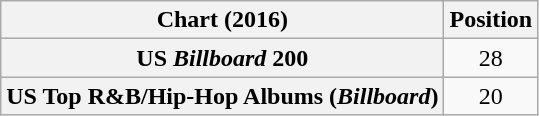<table class="wikitable sortable plainrowheaders" style="text-align:center">
<tr>
<th scope="col">Chart (2016)</th>
<th scope="col">Position</th>
</tr>
<tr>
<th scope="row">US <em>Billboard</em> 200</th>
<td>28</td>
</tr>
<tr>
<th scope="row">US Top R&B/Hip-Hop Albums (<em>Billboard</em>)</th>
<td>20</td>
</tr>
</table>
